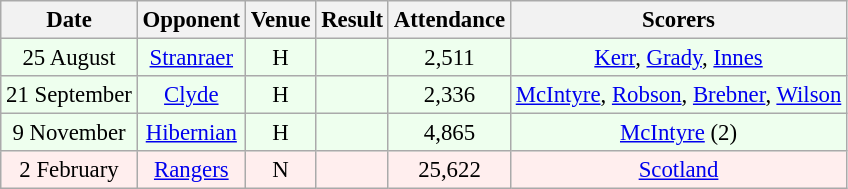<table class="wikitable sortable" style="font-size:95%; text-align:center">
<tr>
<th>Date</th>
<th>Opponent</th>
<th>Venue</th>
<th>Result</th>
<th>Attendance</th>
<th>Scorers</th>
</tr>
<tr bgcolor = "#EEFFEE">
<td>25 August</td>
<td><a href='#'>Stranraer</a></td>
<td>H</td>
<td></td>
<td>2,511</td>
<td><a href='#'>Kerr</a>, <a href='#'>Grady</a>, <a href='#'>Innes</a></td>
</tr>
<tr bgcolor = "#EEFFEE">
<td>21 September</td>
<td><a href='#'>Clyde</a></td>
<td>H</td>
<td></td>
<td>2,336</td>
<td><a href='#'>McIntyre</a>, <a href='#'>Robson</a>, <a href='#'>Brebner</a>, <a href='#'>Wilson</a></td>
</tr>
<tr bgcolor = "#EEFFEE">
<td>9 November</td>
<td><a href='#'>Hibernian</a></td>
<td>H</td>
<td></td>
<td>4,865</td>
<td><a href='#'>McIntyre</a> (2)</td>
</tr>
<tr bgcolor = "#FFEEEE">
<td>2 February</td>
<td><a href='#'>Rangers</a></td>
<td>N</td>
<td></td>
<td>25,622</td>
<td><a href='#'>Scotland</a></td>
</tr>
</table>
